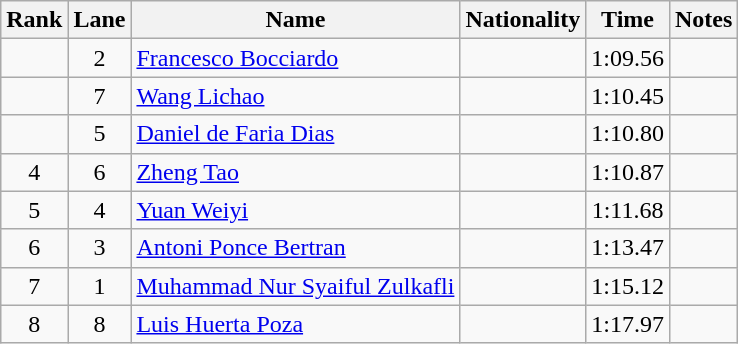<table class="wikitable sortable" style="text-align:center">
<tr>
<th>Rank</th>
<th>Lane</th>
<th>Name</th>
<th>Nationality</th>
<th>Time</th>
<th>Notes</th>
</tr>
<tr>
<td></td>
<td>2</td>
<td align=left><a href='#'>Francesco Bocciardo</a></td>
<td align=left></td>
<td>1:09.56</td>
<td></td>
</tr>
<tr>
<td></td>
<td>7</td>
<td align=left><a href='#'>Wang Lichao</a></td>
<td align=left></td>
<td>1:10.45</td>
<td></td>
</tr>
<tr>
<td></td>
<td>5</td>
<td align=left><a href='#'>Daniel de Faria Dias</a></td>
<td align=left></td>
<td>1:10.80</td>
<td></td>
</tr>
<tr>
<td>4</td>
<td>6</td>
<td align=left><a href='#'>Zheng Tao</a></td>
<td align=left></td>
<td>1:10.87</td>
<td></td>
</tr>
<tr>
<td>5</td>
<td>4</td>
<td align=left><a href='#'>Yuan Weiyi</a></td>
<td align=left></td>
<td>1:11.68</td>
<td></td>
</tr>
<tr>
<td>6</td>
<td>3</td>
<td align=left><a href='#'>Antoni Ponce Bertran</a></td>
<td align=left></td>
<td>1:13.47</td>
<td></td>
</tr>
<tr>
<td>7</td>
<td>1</td>
<td align=left><a href='#'>Muhammad Nur Syaiful Zulkafli</a></td>
<td align=left></td>
<td>1:15.12</td>
<td></td>
</tr>
<tr>
<td>8</td>
<td>8</td>
<td align=left><a href='#'>Luis Huerta Poza</a></td>
<td align=left></td>
<td>1:17.97</td>
<td></td>
</tr>
</table>
